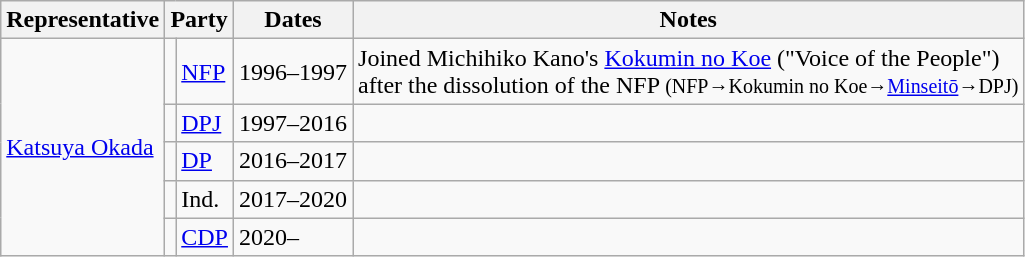<table class=wikitable>
<tr valign=bottom>
<th>Representative</th>
<th colspan="2">Party</th>
<th>Dates</th>
<th>Notes</th>
</tr>
<tr>
<td rowspan="5"><a href='#'>Katsuya Okada</a></td>
<td bgcolor=></td>
<td><a href='#'>NFP</a></td>
<td>1996–1997</td>
<td rowspan="1">Joined Michihiko Kano's <a href='#'>Kokumin no Koe</a> ("Voice of the People") <br>after the dissolution of the NFP  <small>(NFP→Kokumin no Koe→<a href='#'>Minseitō</a>→DPJ)</small></td>
</tr>
<tr>
<td bgcolor=></td>
<td><a href='#'>DPJ</a></td>
<td>1997–2016</td>
<td></td>
</tr>
<tr>
<td bgcolor=></td>
<td><a href='#'>DP</a></td>
<td>2016–2017</td>
<td></td>
</tr>
<tr>
<td bgcolor=></td>
<td>Ind.</td>
<td>2017–2020</td>
<td></td>
</tr>
<tr>
<td bgcolor=></td>
<td><a href='#'>CDP</a></td>
<td>2020–</td>
<td></td>
</tr>
</table>
